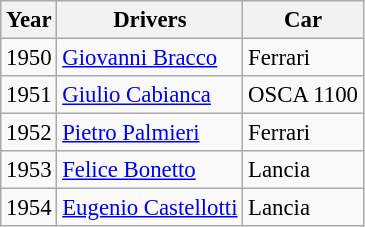<table class="wikitable" style="font-size:95%">
<tr>
<th>Year</th>
<th>Drivers</th>
<th>Car</th>
</tr>
<tr>
<td>1950</td>
<td> <a href='#'>Giovanni Bracco</a></td>
<td>Ferrari</td>
</tr>
<tr>
<td>1951</td>
<td>  <a href='#'>Giulio Cabianca</a></td>
<td>OSCA 1100</td>
</tr>
<tr>
<td>1952</td>
<td> <a href='#'>Pietro Palmieri</a></td>
<td>Ferrari</td>
</tr>
<tr>
<td>1953</td>
<td> <a href='#'>Felice Bonetto</a></td>
<td>Lancia</td>
</tr>
<tr>
<td>1954</td>
<td> <a href='#'>Eugenio Castellotti</a></td>
<td>Lancia</td>
</tr>
</table>
